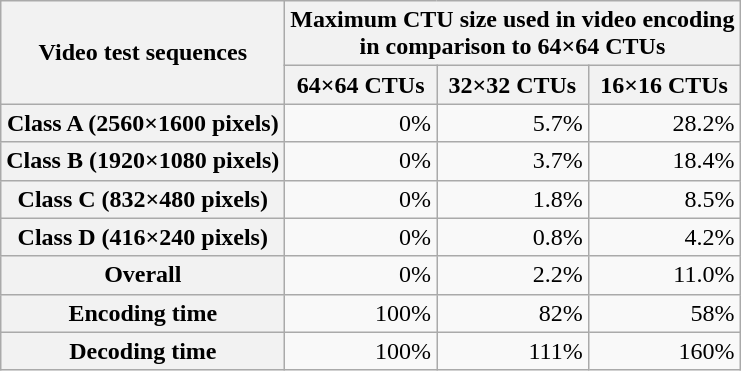<table class="wikitable" style="text-align:right; ">
<tr>
<th rowspan="2">Video test sequences</th>
<th colspan="3">Maximum CTU size used in video encoding<br>in comparison to 64×64 CTUs</th>
</tr>
<tr>
<th>64×64 CTUs</th>
<th>32×32 CTUs</th>
<th>16×16 CTUs</th>
</tr>
<tr>
<th>Class A (2560×1600 pixels)</th>
<td>0%</td>
<td>5.7%</td>
<td>28.2%</td>
</tr>
<tr>
<th>Class B (1920×1080 pixels)</th>
<td>0%</td>
<td>3.7%</td>
<td>18.4%</td>
</tr>
<tr>
<th>Class C (832×480 pixels)</th>
<td>0%</td>
<td>1.8%</td>
<td>8.5%</td>
</tr>
<tr>
<th>Class D (416×240 pixels)</th>
<td>0%</td>
<td>0.8%</td>
<td>4.2%</td>
</tr>
<tr>
<th>Overall</th>
<td>0%</td>
<td>2.2%</td>
<td>11.0%</td>
</tr>
<tr>
<th>Encoding time</th>
<td>100%</td>
<td>82%</td>
<td>58%</td>
</tr>
<tr>
<th>Decoding time</th>
<td>100%</td>
<td>111%</td>
<td>160%</td>
</tr>
</table>
